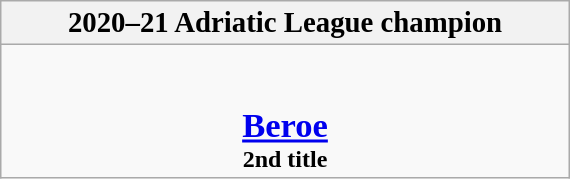<table class="wikitable" style="margin: 0 auto; width: 30%;">
<tr>
<th><big>2020–21 Adriatic League champion</big></th>
</tr>
<tr>
<td align=center><br><br><big><big><strong><a href='#'>Beroe</a></strong> <br></big></big><strong>2nd title</strong></td>
</tr>
</table>
